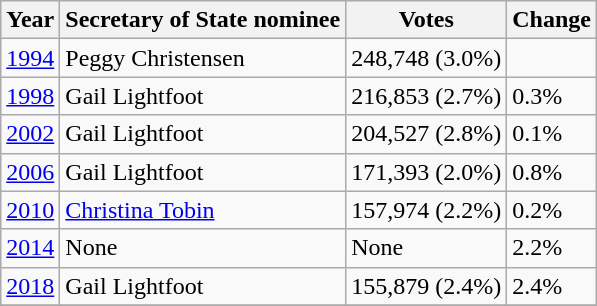<table class="wikitable">
<tr>
<th>Year</th>
<th>Secretary of State nominee</th>
<th>Votes</th>
<th>Change</th>
</tr>
<tr>
<td><a href='#'>1994</a></td>
<td>Peggy Christensen</td>
<td>248,748 (3.0%)</td>
<td></td>
</tr>
<tr>
<td><a href='#'>1998</a></td>
<td>Gail Lightfoot</td>
<td>216,853 (2.7%)</td>
<td> 0.3%</td>
</tr>
<tr>
<td><a href='#'>2002</a></td>
<td>Gail Lightfoot</td>
<td>204,527 (2.8%)</td>
<td> 0.1%</td>
</tr>
<tr>
<td><a href='#'>2006</a></td>
<td>Gail Lightfoot</td>
<td>171,393 (2.0%)</td>
<td> 0.8%</td>
</tr>
<tr>
<td><a href='#'>2010</a></td>
<td><a href='#'>Christina Tobin</a></td>
<td>157,974 (2.2%)</td>
<td> 0.2%</td>
</tr>
<tr>
<td><a href='#'>2014</a></td>
<td>None</td>
<td>None</td>
<td> 2.2%</td>
</tr>
<tr>
<td><a href='#'>2018</a></td>
<td>Gail Lightfoot</td>
<td>155,879 (2.4%)</td>
<td> 2.4%</td>
</tr>
<tr>
</tr>
</table>
